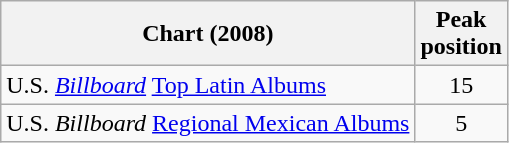<table class="wikitable sortable">
<tr>
<th>Chart (2008)</th>
<th>Peak<br>position</th>
</tr>
<tr>
<td>U.S. <em><a href='#'>Billboard</a></em> <a href='#'>Top Latin Albums</a></td>
<td style="text-align:center;">15</td>
</tr>
<tr>
<td>U.S. <em>Billboard</em> <a href='#'>Regional Mexican Albums</a></td>
<td style="text-align:center;">5</td>
</tr>
</table>
